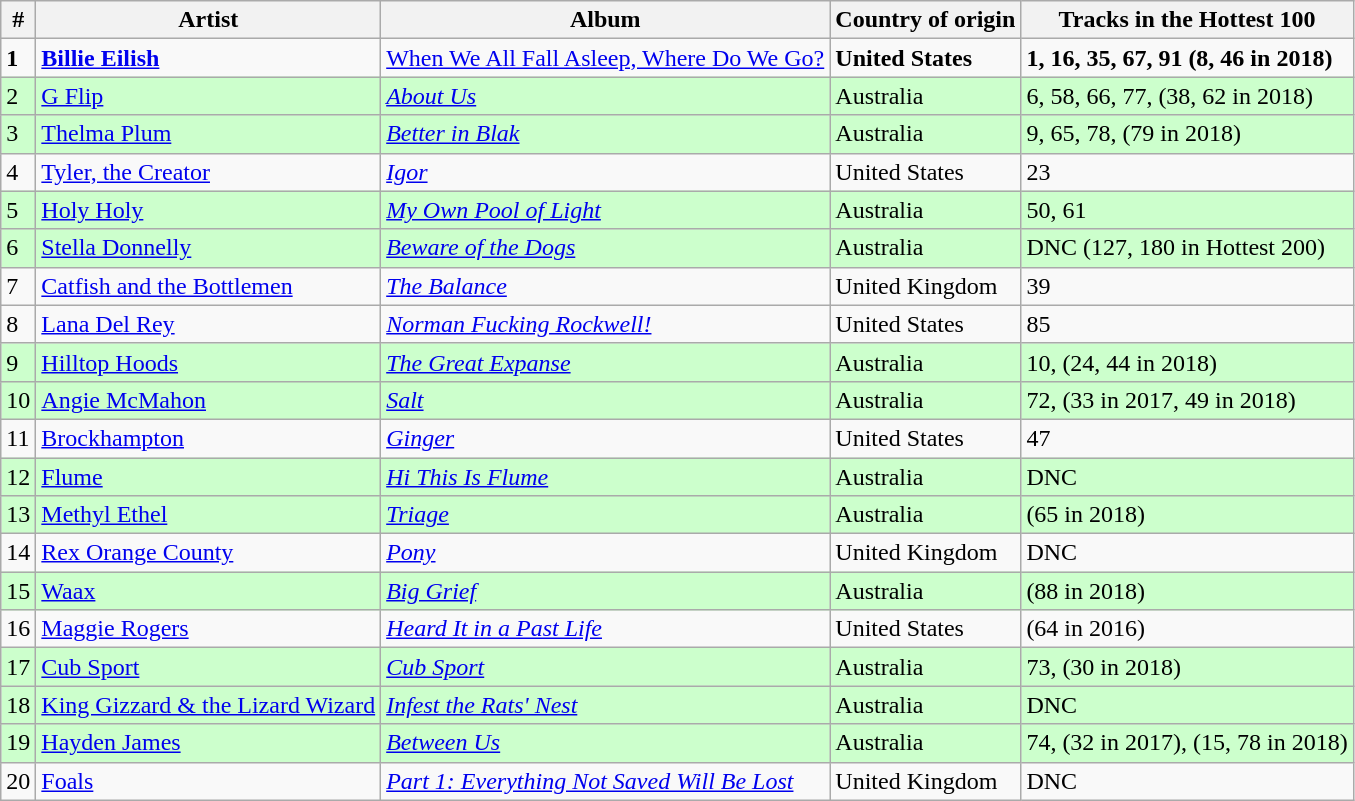<table class="wikitable sortable">
<tr>
<th>#</th>
<th>Artist</th>
<th>Album</th>
<th>Country of origin</th>
<th>Tracks in the Hottest 100</th>
</tr>
<tr>
<td><strong>1</strong></td>
<td><strong><a href='#'>Billie Eilish</a></strong></td>
<td><a href='#'>When We All Fall Asleep, Where Do We Go?</a></td>
<td><strong>United States</strong></td>
<td><strong>1, 16, 35, 67, 91 (8, 46 in 2018)</strong></td>
</tr>
<tr style="background-color: #ccffcc">
<td>2</td>
<td><a href='#'>G Flip</a></td>
<td><em><a href='#'>About Us</a></em></td>
<td>Australia</td>
<td>6, 58, 66, 77, (38, 62 in 2018)</td>
</tr>
<tr style="background-color: #ccffcc">
<td>3</td>
<td><a href='#'>Thelma Plum</a></td>
<td><em><a href='#'>Better in Blak</a></em></td>
<td>Australia</td>
<td>9, 65, 78, (79 in 2018)</td>
</tr>
<tr>
<td>4</td>
<td><a href='#'>Tyler, the Creator</a></td>
<td><em><a href='#'>Igor</a></em></td>
<td>United States</td>
<td>23</td>
</tr>
<tr style="background-color: #ccffcc">
<td>5</td>
<td><a href='#'>Holy Holy</a></td>
<td><em><a href='#'>My Own Pool of Light</a></em></td>
<td>Australia</td>
<td>50, 61</td>
</tr>
<tr style="background-color: #ccffcc">
<td>6</td>
<td><a href='#'>Stella Donnelly</a></td>
<td><em><a href='#'>Beware of the Dogs</a></em></td>
<td>Australia</td>
<td>DNC (127, 180 in Hottest 200)</td>
</tr>
<tr>
<td>7</td>
<td><a href='#'>Catfish and the Bottlemen</a></td>
<td><em><a href='#'>The Balance</a></em></td>
<td>United Kingdom</td>
<td>39</td>
</tr>
<tr>
<td>8</td>
<td><a href='#'>Lana Del Rey</a></td>
<td><em><a href='#'>Norman Fucking Rockwell!</a></em></td>
<td>United States</td>
<td>85</td>
</tr>
<tr style="background-color: #ccffcc">
<td>9</td>
<td><a href='#'>Hilltop Hoods</a></td>
<td><em><a href='#'>The Great Expanse</a></em></td>
<td>Australia</td>
<td>10, (24, 44 in 2018)</td>
</tr>
<tr style="background-color: #ccffcc">
<td>10</td>
<td><a href='#'>Angie McMahon</a></td>
<td><em><a href='#'>Salt</a></em></td>
<td>Australia</td>
<td>72, (33 in 2017, 49 in 2018)</td>
</tr>
<tr>
<td>11</td>
<td><a href='#'>Brockhampton</a></td>
<td><a href='#'><em>Ginger</em></a></td>
<td>United States</td>
<td>47</td>
</tr>
<tr style="background-color: #ccffcc">
<td>12</td>
<td><a href='#'>Flume</a></td>
<td><em><a href='#'>Hi This Is Flume</a></em></td>
<td>Australia</td>
<td>DNC</td>
</tr>
<tr style="background-color: #ccffcc">
<td>13</td>
<td><a href='#'>Methyl Ethel</a></td>
<td><a href='#'><em>Triage</em></a></td>
<td>Australia</td>
<td>(65 in 2018)</td>
</tr>
<tr>
<td>14</td>
<td><a href='#'>Rex Orange County</a></td>
<td><a href='#'><em>Pony</em></a></td>
<td>United Kingdom</td>
<td>DNC</td>
</tr>
<tr style="background-color: #ccffcc">
<td>15</td>
<td><a href='#'>Waax</a></td>
<td><em><a href='#'>Big Grief</a></em></td>
<td>Australia</td>
<td>(88 in 2018)</td>
</tr>
<tr>
<td>16</td>
<td><a href='#'>Maggie Rogers</a></td>
<td><em><a href='#'>Heard It in a Past Life</a></em></td>
<td>United States</td>
<td>(64 in 2016)</td>
</tr>
<tr style="background-color: #ccffcc">
<td>17</td>
<td><a href='#'>Cub Sport</a></td>
<td><a href='#'><em>Cub Sport</em></a></td>
<td>Australia</td>
<td>73, (30 in 2018)</td>
</tr>
<tr style="background-color: #ccffcc">
<td>18</td>
<td><a href='#'>King Gizzard & the Lizard Wizard</a></td>
<td><em><a href='#'>Infest the Rats' Nest</a></em></td>
<td>Australia</td>
<td>DNC</td>
</tr>
<tr style="background-color: #ccffcc">
<td>19</td>
<td><a href='#'>Hayden James</a></td>
<td><a href='#'><em>Between Us</em></a></td>
<td>Australia</td>
<td>74, (32 in 2017), (15, 78 in 2018)</td>
</tr>
<tr>
<td>20</td>
<td><a href='#'>Foals</a></td>
<td><a href='#'><em>Part 1: Everything Not Saved Will Be Lost</em></a></td>
<td>United Kingdom</td>
<td>DNC</td>
</tr>
</table>
